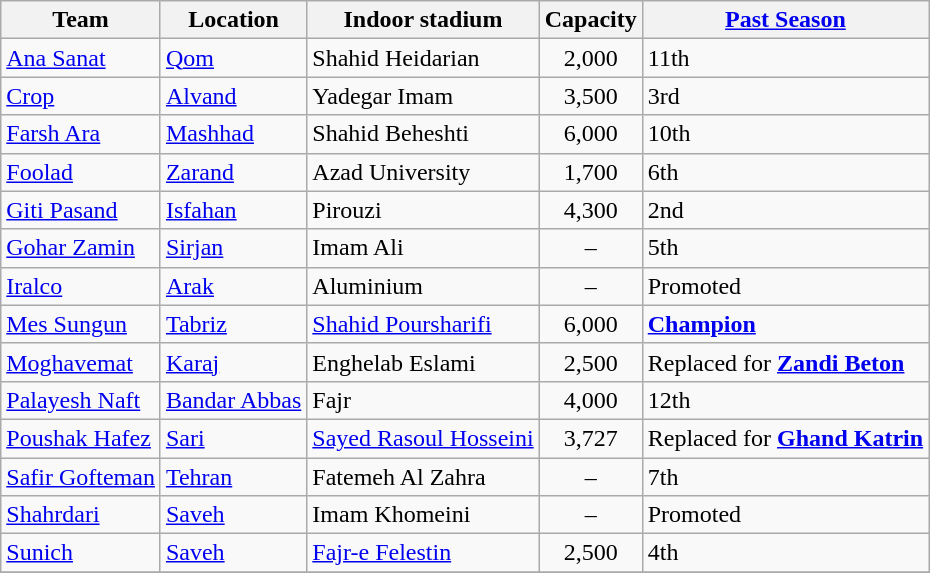<table class="wikitable sortable">
<tr>
<th>Team</th>
<th>Location</th>
<th>Indoor stadium</th>
<th>Capacity</th>
<th><a href='#'>Past Season</a></th>
</tr>
<tr>
<td><a href='#'>Ana Sanat</a></td>
<td><a href='#'>Qom</a></td>
<td>Shahid Heidarian</td>
<td align="center">2,000</td>
<td>11th</td>
</tr>
<tr>
<td><a href='#'>Crop</a></td>
<td><a href='#'>Alvand</a></td>
<td>Yadegar Imam</td>
<td align="center">3,500</td>
<td>3rd</td>
</tr>
<tr>
<td><a href='#'>Farsh Ara</a></td>
<td><a href='#'>Mashhad</a></td>
<td>Shahid Beheshti</td>
<td align="center">6,000</td>
<td>10th</td>
</tr>
<tr>
<td><a href='#'>Foolad</a></td>
<td><a href='#'>Zarand</a></td>
<td>Azad University</td>
<td align="center">1,700</td>
<td>6th</td>
</tr>
<tr>
<td><a href='#'>Giti Pasand</a></td>
<td><a href='#'>Isfahan</a></td>
<td>Pirouzi</td>
<td align="center">4,300</td>
<td>2nd</td>
</tr>
<tr>
<td><a href='#'>Gohar Zamin</a></td>
<td><a href='#'>Sirjan</a></td>
<td>Imam Ali</td>
<td align="center">–</td>
<td>5th</td>
</tr>
<tr>
<td><a href='#'>Iralco</a></td>
<td><a href='#'>Arak</a></td>
<td>Aluminium</td>
<td align="center">–</td>
<td>Promoted</td>
</tr>
<tr>
<td><a href='#'>Mes Sungun</a></td>
<td><a href='#'>Tabriz</a></td>
<td><a href='#'>Shahid Poursharifi</a></td>
<td align="center">6,000</td>
<td><strong><a href='#'>Champion</a></strong></td>
</tr>
<tr>
<td><a href='#'>Moghavemat</a></td>
<td><a href='#'>Karaj</a></td>
<td>Enghelab Eslami</td>
<td align="center">2,500</td>
<td>Replaced for <strong><a href='#'>Zandi Beton</a></strong></td>
</tr>
<tr>
<td><a href='#'>Palayesh Naft</a></td>
<td><a href='#'>Bandar Abbas</a></td>
<td>Fajr</td>
<td align="center">4,000</td>
<td>12th</td>
</tr>
<tr>
<td><a href='#'>Poushak Hafez</a></td>
<td><a href='#'>Sari</a></td>
<td><a href='#'>Sayed Rasoul Hosseini</a></td>
<td align="center">3,727</td>
<td>Replaced for <strong><a href='#'>Ghand Katrin</a></strong></td>
</tr>
<tr>
<td><a href='#'>Safir Gofteman</a></td>
<td><a href='#'>Tehran</a></td>
<td>Fatemeh Al Zahra</td>
<td align="center">–</td>
<td>7th</td>
</tr>
<tr>
<td><a href='#'>Shahrdari</a></td>
<td><a href='#'>Saveh</a></td>
<td>Imam Khomeini</td>
<td align="center">–</td>
<td>Promoted</td>
</tr>
<tr>
<td><a href='#'>Sunich</a></td>
<td><a href='#'>Saveh</a></td>
<td><a href='#'>Fajr-e Felestin</a></td>
<td align="center">2,500</td>
<td>4th</td>
</tr>
<tr>
</tr>
</table>
